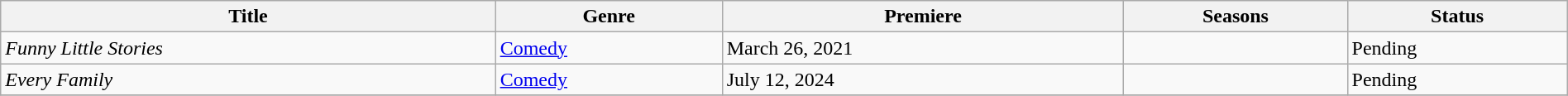<table class="wikitable sortable" style="width:100%;">
<tr>
<th>Title</th>
<th>Genre</th>
<th>Premiere</th>
<th>Seasons</th>
<th>Status</th>
</tr>
<tr>
<td><em>Funny Little Stories</em></td>
<td><a href='#'>Comedy</a></td>
<td>March 26, 2021</td>
<td></td>
<td>Pending</td>
</tr>
<tr>
<td><em>Every Family</em></td>
<td><a href='#'>Comedy</a></td>
<td>July 12, 2024</td>
<td></td>
<td>Pending</td>
</tr>
<tr>
</tr>
</table>
